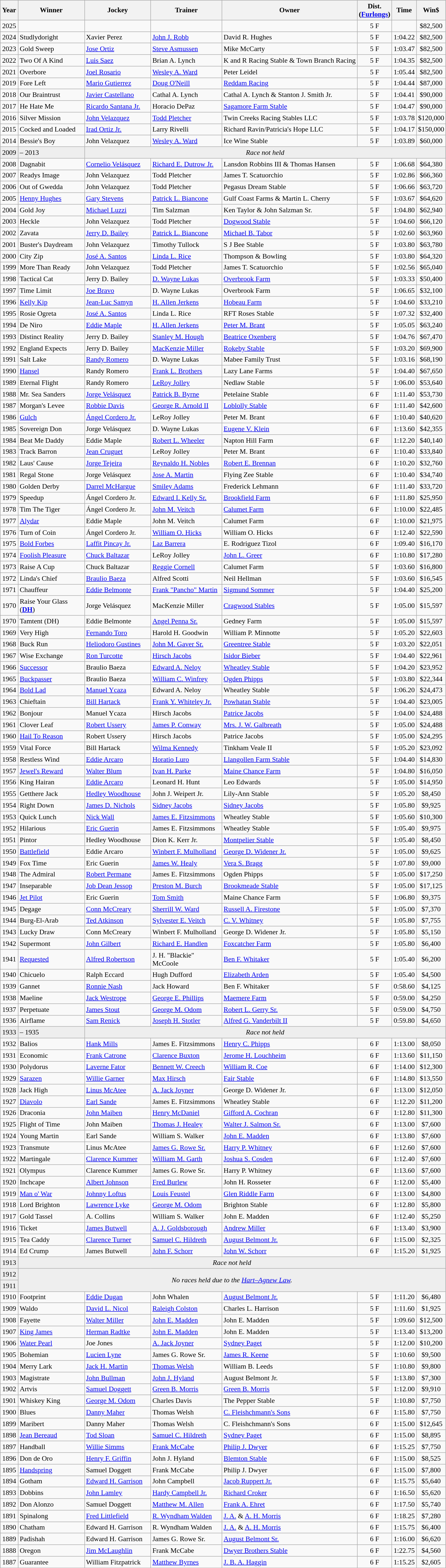<table class="wikitable sortable" style="font-size:90%">
<tr>
<th style="width:30px">Year<br></th>
<th style="width:130px">Winner<br></th>
<th style="width:130px">Jockey<br></th>
<th style="width:140px">Trainer<br></th>
<th>Owner<br></th>
<th style="width:25px">Dist.<br> <span>(<a href='#'>Furlongs</a>)</span></th>
<th style="width:25px">Time<br></th>
<th style="width:25px">Win$</th>
</tr>
<tr>
<td align="center">2025</td>
<td></td>
<td></td>
<td></td>
<td></td>
<td align="center">5  F</td>
<td></td>
<td align="center">$82,500</td>
</tr>
<tr>
<td align=center>2024</td>
<td>Studlydoright</td>
<td>Xavier Perez</td>
<td><a href='#'>John J. Robb</a></td>
<td>David R. Hughes</td>
<td align=center>5  F</td>
<td>1:04.22</td>
<td align=center>$82,500</td>
</tr>
<tr>
<td align=center>2023</td>
<td>Gold Sweep</td>
<td><a href='#'>Jose Ortiz</a></td>
<td><a href='#'>Steve Asmussen</a></td>
<td>Mike McCarty</td>
<td align=center>5  F</td>
<td align=center>1:03.47</td>
<td align=center>$82,500</td>
</tr>
<tr>
<td align=center>2022</td>
<td>Two Of A Kind</td>
<td><a href='#'>Luis Saez</a></td>
<td>Brian A. Lynch</td>
<td>K and R Racing Stable & Town Branch Racing</td>
<td align=center>5  F</td>
<td align=center>1:04.35</td>
<td align=center>$82,500</td>
</tr>
<tr>
<td align=center>2021</td>
<td>Overbore</td>
<td><a href='#'>Joel Rosario</a></td>
<td><a href='#'>Wesley A. Ward</a></td>
<td>Peter Leidel</td>
<td align=center>5  F</td>
<td align=center>1:05.44</td>
<td align=center>$82,500</td>
</tr>
<tr>
<td align=center>2019</td>
<td>Fore Left</td>
<td><a href='#'>Mario Gutierrez</a></td>
<td><a href='#'>Doug O'Neill</a></td>
<td><a href='#'>Reddam Racing</a></td>
<td align=center>5  F</td>
<td align=center>1:04.44</td>
<td align=center>$87,000</td>
</tr>
<tr>
<td align=center>2018</td>
<td>Our Braintrust</td>
<td><a href='#'>Javier Castellano</a></td>
<td>Cathal A. Lynch</td>
<td>Cathal A. Lynch & Stanton J. Smith Jr.</td>
<td align=center>5  F</td>
<td align=center>1:04.41</td>
<td align=center>$90,000</td>
</tr>
<tr>
<td align=center>2017</td>
<td>He Hate Me</td>
<td><a href='#'>Ricardo Santana Jr.</a></td>
<td>Horacio DePaz</td>
<td><a href='#'>Sagamore Farm Stable</a></td>
<td align=center>5  F</td>
<td align=center>1:04.47</td>
<td align=center>$90,000</td>
</tr>
<tr>
<td align=center>2016</td>
<td>Silver Mission</td>
<td><a href='#'>John Velazquez</a></td>
<td><a href='#'>Todd Pletcher</a></td>
<td>Twin Creeks Racing Stables LLC</td>
<td align=center>5  F</td>
<td align=center>1:03.78</td>
<td align=center>$120,000</td>
</tr>
<tr>
<td align=center>2015</td>
<td>Cocked and Loaded</td>
<td><a href='#'>Irad Ortiz Jr.</a></td>
<td>Larry Rivelli</td>
<td>Richard Ravin/Patricia's Hope LLC</td>
<td align=center>5  F</td>
<td align=center>1:04.17</td>
<td align=center>$150,000</td>
</tr>
<tr>
<td align=center>2014</td>
<td>Bessie's Boy</td>
<td>John Velazquez</td>
<td><a href='#'>Wesley A. Ward</a></td>
<td>Ice Wine Stable</td>
<td align=center>5  F</td>
<td align=center>1:03.89</td>
<td align=center>$60,000</td>
</tr>
<tr bgcolor="#eeeeee">
<td align=center>2009</td>
<td>– 2013</td>
<td align=center  colspan=8><em>Race not held</em></td>
</tr>
<tr>
<td align=center>2008</td>
<td>Dagnabit</td>
<td><a href='#'>Cornelio Velásquez</a></td>
<td><a href='#'>Richard E. Dutrow Jr.</a></td>
<td>Lansdon Robbins III & Thomas Hansen</td>
<td align=center>5  F</td>
<td align=center>1:06.68</td>
<td align=center>$64,380</td>
</tr>
<tr>
<td align=center>2007</td>
<td>Readys Image</td>
<td>John Velazquez</td>
<td>Todd Pletcher</td>
<td>James T. Scatuorchio</td>
<td align=center>5  F</td>
<td align=center>1:02.86</td>
<td align=center>$66,360</td>
</tr>
<tr>
<td align=center>2006</td>
<td>Out of Gwedda</td>
<td>John Velazquez</td>
<td>Todd Pletcher</td>
<td>Pegasus Dream Stable</td>
<td align=center>5  F</td>
<td align=center>1:06.66</td>
<td align=center>$63,720</td>
</tr>
<tr>
<td align=center>2005</td>
<td><a href='#'>Henny Hughes</a></td>
<td><a href='#'>Gary Stevens</a></td>
<td><a href='#'>Patrick L. Biancone</a></td>
<td>Gulf Coast Farms & Martin L. Cherry</td>
<td align=center>5  F</td>
<td align=center>1:03.67</td>
<td align=center>$64,620</td>
</tr>
<tr>
<td align=center>2004</td>
<td>Gold Joy</td>
<td><a href='#'>Michael Luzzi</a></td>
<td>Tim Salzman</td>
<td>Ken Taylor & John Salzman Sr.</td>
<td align=center>5  F</td>
<td align=center>1:04.80</td>
<td align=center>$62,940</td>
</tr>
<tr>
<td align=center>2003</td>
<td>Heckle</td>
<td>John Velazquez</td>
<td>Todd Pletcher</td>
<td><a href='#'>Dogwood Stable</a></td>
<td align=center>5  F</td>
<td align=center>1:04.60</td>
<td align=center>$66,120</td>
</tr>
<tr>
<td align=center>2002</td>
<td>Zavata</td>
<td><a href='#'>Jerry D. Bailey</a></td>
<td><a href='#'>Patrick L. Biancone</a></td>
<td><a href='#'>Michael B. Tabor</a></td>
<td align=center>5  F</td>
<td align=center>1:02.60</td>
<td align=center>$63,960</td>
</tr>
<tr>
<td align=center>2001</td>
<td>Buster's Daydream</td>
<td>John Velazquez</td>
<td>Timothy Tullock</td>
<td>S J Bee Stable</td>
<td align=center>5  F</td>
<td align=center>1:03.80</td>
<td align=center>$63,780</td>
</tr>
<tr>
<td align=center>2000</td>
<td>City Zip</td>
<td><a href='#'>José A. Santos</a></td>
<td><a href='#'>Linda L. Rice</a></td>
<td>Thompson & Bowling</td>
<td align=center>5  F</td>
<td align=center>1:03.80</td>
<td align=center>$64,320</td>
</tr>
<tr>
<td align=center>1999</td>
<td>More Than Ready</td>
<td>John Velazquez</td>
<td>Todd Pletcher</td>
<td>James T. Scatuorchio</td>
<td align=center>5  F</td>
<td align=center>1:02.56</td>
<td align=center>$65,040</td>
</tr>
<tr>
<td align=center>1998</td>
<td>Tactical Cat</td>
<td>Jerry D. Bailey</td>
<td><a href='#'>D. Wayne Lukas</a></td>
<td><a href='#'>Overbrook Farm</a></td>
<td align=center>5  F</td>
<td align=center>1:03.33</td>
<td align=center>$50,400</td>
</tr>
<tr>
<td align=center>1997</td>
<td>Time Limit</td>
<td><a href='#'>Joe Bravo</a></td>
<td>D. Wayne Lukas</td>
<td>Overbrook Farm</td>
<td align=center>5  F</td>
<td align=center>1:06.65</td>
<td align=center>$32,100</td>
</tr>
<tr>
<td align=center>1996</td>
<td><a href='#'>Kelly Kip</a></td>
<td><a href='#'>Jean-Luc Samyn</a></td>
<td><a href='#'>H. Allen Jerkens</a></td>
<td><a href='#'>Hobeau Farm</a></td>
<td align=center>5  F</td>
<td align=center>1:04.60</td>
<td align=center>$33,210</td>
</tr>
<tr>
<td align=center>1995</td>
<td>Rosie Ogreta</td>
<td><a href='#'>José A. Santos</a></td>
<td>Linda L. Rice</td>
<td>RFT Roses Stable</td>
<td align=center>5  F</td>
<td align=center>1:07.32</td>
<td align=center>$32,400</td>
</tr>
<tr>
<td align=center>1994</td>
<td>De Niro</td>
<td><a href='#'>Eddie Maple</a></td>
<td><a href='#'>H. Allen Jerkens</a></td>
<td><a href='#'>Peter M. Brant</a></td>
<td align=center>5  F</td>
<td align=center>1:05.05</td>
<td align=center>$63,240</td>
</tr>
<tr>
<td align=center>1993</td>
<td>Distinct Reality</td>
<td>Jerry D. Bailey</td>
<td><a href='#'>Stanley M. Hough</a></td>
<td><a href='#'>Beatrice Oxenberg</a></td>
<td align=center>5  F</td>
<td align=center>1:04.76</td>
<td align=center>$67,470</td>
</tr>
<tr>
<td align=center>1992</td>
<td>England Expects</td>
<td>Jerry D. Bailey</td>
<td><a href='#'>MacKenzie Miller</a></td>
<td><a href='#'>Rokeby Stable</a></td>
<td align=center>5  F</td>
<td align=center>1:03.20</td>
<td align=center>$69,900</td>
</tr>
<tr>
<td align=center>1991</td>
<td>Salt Lake</td>
<td><a href='#'>Randy Romero</a></td>
<td>D. Wayne Lukas</td>
<td>Mabee Family Trust</td>
<td align=center>5  F</td>
<td align=center>1:03.16</td>
<td align=center>$68,190</td>
</tr>
<tr>
<td align=center>1990</td>
<td><a href='#'>Hansel</a></td>
<td>Randy Romero</td>
<td><a href='#'>Frank L. Brothers</a></td>
<td>Lazy Lane Farms</td>
<td align=center>5  F</td>
<td align=center>1:04.40</td>
<td align=center>$67,650</td>
</tr>
<tr>
<td align=center>1989</td>
<td>Eternal Flight</td>
<td>Randy Romero</td>
<td><a href='#'>LeRoy Jolley</a></td>
<td>Nedlaw Stable</td>
<td align=center>5  F</td>
<td align=center>1:06.00</td>
<td align=center>$53,640</td>
</tr>
<tr>
<td align=center>1988</td>
<td>Mr. Sea Sanders</td>
<td><a href='#'>Jorge Velásquez</a></td>
<td><a href='#'>Patrick B. Byrne</a></td>
<td>Petelaine Stable</td>
<td align=center>6 F</td>
<td align=center>1:11.40</td>
<td align=center>$53,730</td>
</tr>
<tr>
<td align=center>1987</td>
<td>Morgan's Levee</td>
<td><a href='#'>Robbie Davis</a></td>
<td><a href='#'>George R. Arnold II</a></td>
<td><a href='#'>Loblolly Stable</a></td>
<td align=center>6 F</td>
<td align=center>1:11.40</td>
<td align=center>$42,600</td>
</tr>
<tr>
<td align=center>1986</td>
<td><a href='#'>Gulch</a></td>
<td><a href='#'>Ángel Cordero Jr.</a></td>
<td>LeRoy Jolley</td>
<td>Peter M. Brant</td>
<td align=center>6 F</td>
<td align=center>1:10.40</td>
<td align=center>$40,620</td>
</tr>
<tr>
<td align=center>1985</td>
<td>Sovereign Don</td>
<td>Jorge Velásquez</td>
<td>D. Wayne Lukas</td>
<td><a href='#'>Eugene V. Klein</a></td>
<td align=center>6 F</td>
<td align=center>1:13.60</td>
<td align=center>$42,355</td>
</tr>
<tr>
<td align=center>1984</td>
<td>Beat Me Daddy</td>
<td>Eddie Maple</td>
<td><a href='#'>Robert L. Wheeler</a></td>
<td>Napton Hill Farm</td>
<td align=center>6 F</td>
<td align=center>1:12.20</td>
<td align=center>$40,140</td>
</tr>
<tr>
<td align=center>1983</td>
<td>Track Barron</td>
<td><a href='#'>Jean Cruguet</a></td>
<td>LeRoy Jolley</td>
<td>Peter M. Brant</td>
<td align=center>6 F</td>
<td align=center>1:10.40</td>
<td align=center>$33,840</td>
</tr>
<tr>
<td align=center>1982</td>
<td>Laus' Cause</td>
<td><a href='#'>Jorge Tejeira</a></td>
<td><a href='#'>Reynaldo H. Nobles</a></td>
<td><a href='#'>Robert E. Brennan</a></td>
<td align=center>6 F</td>
<td align=center>1:10.20</td>
<td align=center>$32,760</td>
</tr>
<tr>
<td align=center>1981</td>
<td>Regal Stone</td>
<td>Jorge Velásquez</td>
<td><a href='#'>Jose A. Martin</a></td>
<td>Flying Zee Stable</td>
<td align=center>6 F</td>
<td align=center>1:10.40</td>
<td align=center>$34,740</td>
</tr>
<tr>
<td align=center>1980</td>
<td>Golden Derby</td>
<td><a href='#'>Darrel McHargue</a></td>
<td><a href='#'>Smiley Adams</a></td>
<td>Frederick Lehmann</td>
<td align=center>6 F</td>
<td align=center>1:11.40</td>
<td align=center>$33,720</td>
</tr>
<tr>
<td align=center>1979</td>
<td>Speedup</td>
<td>Ángel Cordero Jr.</td>
<td><a href='#'>Edward I. Kelly Sr.</a></td>
<td><a href='#'>Brookfield Farm</a></td>
<td align=center>6 F</td>
<td align=center>1:11.80</td>
<td align=center>$25,950</td>
</tr>
<tr>
<td align=center>1978</td>
<td>Tim The Tiger</td>
<td>Ángel Cordero Jr.</td>
<td><a href='#'>John M. Veitch</a></td>
<td><a href='#'>Calumet Farm</a></td>
<td align=center>6 F</td>
<td align=center>1:10.00</td>
<td align=center>$22,485</td>
</tr>
<tr>
<td align=center>1977</td>
<td><a href='#'>Alydar</a></td>
<td>Eddie Maple</td>
<td>John M. Veitch</td>
<td>Calumet Farm</td>
<td align=center>6 F</td>
<td align=center>1:10.00</td>
<td align=center>$21,975</td>
</tr>
<tr>
<td align=center>1976</td>
<td>Turn of Coin</td>
<td>Ángel Cordero Jr.</td>
<td><a href='#'>William O. Hicks</a></td>
<td>William O. Hicks</td>
<td align=center>6 F</td>
<td align=center>1:12.40</td>
<td align=center>$22,590</td>
</tr>
<tr>
<td align=center>1975</td>
<td><a href='#'>Bold Forbes</a></td>
<td><a href='#'>Laffit Pincay Jr.</a></td>
<td><a href='#'>Laz Barrera</a></td>
<td>E. Rodriguez Tizol</td>
<td align=center>6 F</td>
<td align=center>1:09.40</td>
<td align=center>$16,170</td>
</tr>
<tr>
<td align=center>1974</td>
<td><a href='#'>Foolish Pleasure</a></td>
<td><a href='#'>Chuck Baltazar</a></td>
<td>LeRoy Jolley</td>
<td><a href='#'>John L. Greer</a></td>
<td align=center>6 F</td>
<td align=center>1:10.80</td>
<td align=center>$17,280</td>
</tr>
<tr>
<td align=center>1973</td>
<td>Raise A Cup</td>
<td>Chuck Baltazar</td>
<td><a href='#'>Reggie Cornell</a></td>
<td>Calumet Farm</td>
<td align=center>5  F</td>
<td align=center>1:03.60</td>
<td align=center>$16,800</td>
</tr>
<tr>
<td align=center>1972</td>
<td>Linda's Chief</td>
<td><a href='#'>Braulio Baeza</a></td>
<td>Alfred Scotti</td>
<td>Neil Hellman</td>
<td align=center>5  F</td>
<td align=center>1:03.60</td>
<td align=center>$16,545</td>
</tr>
<tr>
<td align=center>1971</td>
<td>Chauffeur</td>
<td><a href='#'>Eddie Belmonte</a></td>
<td><a href='#'>Frank "Pancho" Martin</a></td>
<td><a href='#'>Sigmund Sommer</a></td>
<td align=center>5  F</td>
<td align=center>1:04.40</td>
<td align=center>$25,200</td>
</tr>
<tr>
<td align=center>1970</td>
<td>Raise Your Glass (<strong><a href='#'>DH</a></strong>)</td>
<td>Jorge Velásquez</td>
<td>MacKenzie Miller</td>
<td><a href='#'>Cragwood Stables</a></td>
<td align=center>5  F</td>
<td align=center>1:05.00</td>
<td align=center>$15,597</td>
</tr>
<tr>
<td align=center>1970</td>
<td>Tamtent (DH)</td>
<td>Eddie Belmonte</td>
<td><a href='#'>Angel Penna Sr.</a></td>
<td>Gedney Farm</td>
<td align=center>5  F</td>
<td align=center>1:05.00</td>
<td align=center>$15,597</td>
</tr>
<tr>
<td align=center>1969</td>
<td>Very High</td>
<td><a href='#'>Fernando Toro</a></td>
<td>Harold H. Goodwin</td>
<td>William P. Minnotte</td>
<td align=center>5  F</td>
<td align=center>1:05.20</td>
<td align=center>$22,603</td>
</tr>
<tr>
<td align=center>1968</td>
<td>Buck Run</td>
<td><a href='#'>Heliodoro Gustines</a></td>
<td><a href='#'>John M. Gaver Sr.</a></td>
<td><a href='#'>Greentree Stable</a></td>
<td align=center>5  F</td>
<td align=center>1:03.20</td>
<td align=center>$22,051</td>
</tr>
<tr>
<td align=center>1967</td>
<td>Wise Exchange</td>
<td><a href='#'>Ron Turcotte</a></td>
<td><a href='#'>Hirsch Jacobs</a></td>
<td><a href='#'>Isidor Bieber</a></td>
<td align=center>5  F</td>
<td align=center>1:04.40</td>
<td align=center>$22,961</td>
</tr>
<tr>
<td align=center>1966</td>
<td><a href='#'>Successor</a></td>
<td>Braulio Baeza</td>
<td><a href='#'>Edward A. Neloy</a></td>
<td><a href='#'>Wheatley Stable</a></td>
<td align=center>5  F</td>
<td align=center>1:04.20</td>
<td align=center>$23,952</td>
</tr>
<tr>
<td align=center>1965</td>
<td><a href='#'>Buckpasser</a></td>
<td>Braulio Baeza</td>
<td><a href='#'>William C. Winfrey</a></td>
<td><a href='#'>Ogden Phipps</a></td>
<td align=center>5  F</td>
<td align=center>1:03.80</td>
<td align=center>$22,344</td>
</tr>
<tr>
<td align=center>1964</td>
<td><a href='#'>Bold Lad</a></td>
<td><a href='#'>Manuel Ycaza</a></td>
<td>Edward A. Neloy</td>
<td>Wheatley Stable</td>
<td align=center>5  F</td>
<td align=center>1:06.20</td>
<td align=center>$24,473</td>
</tr>
<tr>
<td align=center>1963</td>
<td>Chieftain</td>
<td><a href='#'>Bill Hartack</a></td>
<td><a href='#'>Frank Y. Whiteley Jr.</a></td>
<td><a href='#'>Powhatan Stable</a></td>
<td align=center>5  F</td>
<td align=center>1:04.40</td>
<td align=center>$23,005</td>
</tr>
<tr>
<td align=center>1962</td>
<td>Bonjour</td>
<td>Manuel Ycaza</td>
<td>Hirsch Jacobs</td>
<td><a href='#'>Patrice Jacobs</a></td>
<td align=center>5  F</td>
<td align=center>1:04.00</td>
<td align=center>$24,488</td>
</tr>
<tr>
<td align=center>1961</td>
<td>Clover Leaf</td>
<td><a href='#'>Robert Ussery</a></td>
<td><a href='#'>James P. Conway</a></td>
<td><a href='#'>Mrs. J. W. Galbreath</a></td>
<td align=center>5  F</td>
<td align=center>1:05.00</td>
<td align=center>$24,488</td>
</tr>
<tr>
<td align=center>1960</td>
<td><a href='#'>Hail To Reason</a></td>
<td>Robert Ussery</td>
<td>Hirsch Jacobs</td>
<td>Patrice Jacobs</td>
<td align=center>5  F</td>
<td align=center>1:05.00</td>
<td align=center>$24,295</td>
</tr>
<tr>
<td align=center>1959</td>
<td>Vital Force</td>
<td>Bill Hartack</td>
<td><a href='#'>Wilma Kennedy</a></td>
<td>Tinkham Veale II</td>
<td align=center>5  F</td>
<td align=center>1:05.20</td>
<td align=center>$23,092</td>
</tr>
<tr>
<td align=center>1958</td>
<td>Restless Wind</td>
<td><a href='#'>Eddie Arcaro</a></td>
<td><a href='#'>Horatio Luro</a></td>
<td><a href='#'>Llangollen Farm Stable</a></td>
<td align=center>5  F</td>
<td align=center>1:04.40</td>
<td align=center>$14,830</td>
</tr>
<tr>
<td align=center>1957</td>
<td><a href='#'>Jewel's Reward</a></td>
<td><a href='#'>Walter Blum</a></td>
<td><a href='#'>Ivan H. Parke</a></td>
<td><a href='#'>Maine Chance Farm</a></td>
<td align=center>5  F</td>
<td align=center>1:04.80</td>
<td align=center>$16,050</td>
</tr>
<tr>
<td align=center>1956</td>
<td>King Hairan</td>
<td><a href='#'>Eddie Arcaro</a></td>
<td>Leonard H. Hunt</td>
<td>Leo Edwards</td>
<td align=center>5  F</td>
<td align=center>1:05.00</td>
<td align=center>$14,950</td>
</tr>
<tr>
<td align=center>1955</td>
<td>Getthere Jack</td>
<td><a href='#'>Hedley Woodhouse</a></td>
<td>John J. Weipert Jr.</td>
<td>Lily-Ann Stable</td>
<td align=center>5  F</td>
<td align=center>1:05.20</td>
<td align=center>$8,450</td>
</tr>
<tr>
<td align=center>1954</td>
<td>Right Down</td>
<td><a href='#'>James D. Nichols</a></td>
<td><a href='#'>Sidney Jacobs</a></td>
<td><a href='#'>Sidney Jacobs</a></td>
<td align=center>5  F</td>
<td align=center>1:05.80</td>
<td align=center>$9,925</td>
</tr>
<tr>
<td align=center>1953</td>
<td>Quick Lunch</td>
<td><a href='#'>Nick Wall</a></td>
<td><a href='#'>James E. Fitzsimmons</a></td>
<td>Wheatley Stable</td>
<td align=center>5  F</td>
<td align=center>1:05.60</td>
<td align=center>$10,300</td>
</tr>
<tr>
<td align=center>1952</td>
<td>Hilarious</td>
<td><a href='#'>Eric Guerin</a></td>
<td>James E. Fitzsimmons</td>
<td>Wheatley Stable</td>
<td align=center>5  F</td>
<td align=center>1:05.40</td>
<td align=center>$9,975</td>
</tr>
<tr>
<td align=center>1951</td>
<td>Pintor</td>
<td>Hedley Woodhouse</td>
<td>Dion K. Kerr Jr.</td>
<td><a href='#'>Montpelier Stable</a></td>
<td align=center>5  F</td>
<td align=center>1:05.40</td>
<td align=center>$8,450</td>
</tr>
<tr>
<td align=center>1950</td>
<td><a href='#'>Battlefield</a></td>
<td>Eddie Arcaro</td>
<td><a href='#'>Winbert F. Mulholland</a></td>
<td><a href='#'>George D. Widener Jr.</a></td>
<td align=center>5  F</td>
<td align=center>1:05.00</td>
<td align=center>$9,625</td>
</tr>
<tr>
<td align=center>1949</td>
<td>Fox Time</td>
<td>Eric Guerin</td>
<td><a href='#'>James W. Healy</a></td>
<td><a href='#'>Vera S. Bragg</a></td>
<td align=center>5  F</td>
<td align=center>1:07.80</td>
<td align=center>$9,000</td>
</tr>
<tr>
<td align=center>1948</td>
<td>The Admiral</td>
<td><a href='#'>Robert Permane</a></td>
<td>James E. Fitzsimmons</td>
<td>Ogden Phipps</td>
<td align=center>5  F</td>
<td align=center>1:05.00</td>
<td align=center>$17,250</td>
</tr>
<tr>
<td align=center>1947</td>
<td>Inseparable</td>
<td><a href='#'>Job Dean Jessop</a></td>
<td><a href='#'>Preston M. Burch</a></td>
<td><a href='#'>Brookmeade Stable</a></td>
<td align=center>5  F</td>
<td align=center>1:05.00</td>
<td align=center>$17,125</td>
</tr>
<tr>
<td align=center>1946</td>
<td><a href='#'>Jet Pilot</a></td>
<td>Eric Guerin</td>
<td><a href='#'>Tom Smith</a></td>
<td>Maine Chance Farm</td>
<td align=center>5  F</td>
<td align=center>1:06.80</td>
<td align=center>$9,375</td>
</tr>
<tr>
<td align=center>1945</td>
<td>Degage</td>
<td><a href='#'>Conn McCreary</a></td>
<td><a href='#'>Sherrill W. Ward</a></td>
<td><a href='#'>Russell A. Firestone</a></td>
<td align=center>5  F</td>
<td align=center>1:05.00</td>
<td align=center>$7,370</td>
</tr>
<tr>
<td align=center>1944</td>
<td>Burg-El-Arab</td>
<td><a href='#'>Ted Atkinson</a></td>
<td><a href='#'>Sylvester E. Veitch</a></td>
<td><a href='#'>C. V. Whitney</a></td>
<td align=center>5  F</td>
<td align=center>1:05.80</td>
<td align=center>$7,755</td>
</tr>
<tr>
<td align=center>1943</td>
<td>Lucky Draw</td>
<td>Conn McCreary</td>
<td>Winbert F. Mulholland</td>
<td>George D. Widener Jr.</td>
<td align=center>5  F</td>
<td align=center>1:05.80</td>
<td align=center>$5,150</td>
</tr>
<tr>
<td align=center>1942</td>
<td>Supermont</td>
<td><a href='#'>John Gilbert</a></td>
<td><a href='#'>Richard E. Handlen</a></td>
<td><a href='#'>Foxcatcher Farm</a></td>
<td align=center>5  F</td>
<td align=center>1:05.80</td>
<td align=center>$6,400</td>
</tr>
<tr>
<td align=center>1941</td>
<td><a href='#'>Requested</a></td>
<td><a href='#'>Alfred Robertson</a></td>
<td>J. H. "Blackie" McCoole</td>
<td><a href='#'>Ben F. Whitaker</a></td>
<td align=center>5  F</td>
<td align=center>1:05.40</td>
<td align=center>$6,200</td>
</tr>
<tr>
<td align=center>1940</td>
<td>Chicuelo</td>
<td>Ralph Eccard</td>
<td>Hugh Dufford</td>
<td><a href='#'>Elizabeth Arden</a></td>
<td align=center>5  F</td>
<td align=center>1:05.40</td>
<td align=center>$4,500</td>
</tr>
<tr>
<td align=center>1939</td>
<td>Gannet</td>
<td><a href='#'>Ronnie Nash</a></td>
<td>Jack Howard</td>
<td>Ben F. Whitaker</td>
<td align=center>5 F</td>
<td align=center>0:58.60</td>
<td align=center>$4,125</td>
</tr>
<tr>
<td align=center>1938</td>
<td>Maeline</td>
<td><a href='#'>Jack Westrope</a></td>
<td><a href='#'>George E. Phillips</a></td>
<td><a href='#'>Maemere Farm</a></td>
<td align=center>5 F</td>
<td align=center>0:59.00</td>
<td align=center>$4,250</td>
</tr>
<tr>
<td align=center>1937</td>
<td>Perpetuate</td>
<td><a href='#'>James Stout</a></td>
<td><a href='#'>George M. Odom</a></td>
<td><a href='#'>Robert L. Gerry Sr.</a></td>
<td align=center>5 F</td>
<td align=center>0:59.00</td>
<td align=center>$4,750</td>
</tr>
<tr>
<td align=center>1936</td>
<td>Airflame</td>
<td><a href='#'>Sam Renick</a></td>
<td><a href='#'>Joseph H. Stotler</a></td>
<td><a href='#'>Alfred G. Vanderbilt II</a></td>
<td align=center>5 F</td>
<td align=center>0:59.80</td>
<td align=center>$4,650</td>
</tr>
<tr bgcolor="#eeeeee">
<td align=center>1933</td>
<td>– 1935</td>
<td align=center  colspan=8><em>Race not held</em></td>
</tr>
<tr>
<td align=center>1932</td>
<td>Balios</td>
<td><a href='#'>Hank Mills</a></td>
<td>James E. Fitzsimmons</td>
<td><a href='#'>Henry C. Phipps</a></td>
<td align=center>6 F</td>
<td align=center>1:13.00</td>
<td align=center>$8,050</td>
</tr>
<tr>
<td align=center>1931</td>
<td>Economic</td>
<td><a href='#'>Frank Catrone</a></td>
<td><a href='#'>Clarence Buxton</a></td>
<td><a href='#'>Jerome H. Louchheim</a></td>
<td align=center>6 F</td>
<td align=center>1:13.60</td>
<td align=center>$11,150</td>
</tr>
<tr>
<td align=center>1930</td>
<td>Polydorus</td>
<td><a href='#'>Laverne Fator</a></td>
<td><a href='#'>Bennett W. Creech</a></td>
<td><a href='#'>William R. Coe</a></td>
<td align=center>6 F</td>
<td align=center>1:14.00</td>
<td align=center>$12,300</td>
</tr>
<tr>
<td align=center>1929</td>
<td><a href='#'>Sarazen</a></td>
<td><a href='#'>Willie Garner</a></td>
<td><a href='#'>Max Hirsch</a></td>
<td><a href='#'>Fair Stable</a></td>
<td align=center>6 F</td>
<td align=center>1:14.80</td>
<td align=center>$13,550</td>
</tr>
<tr>
<td align=center>1928</td>
<td>Jack High</td>
<td><a href='#'>Linus McAtee</a></td>
<td><a href='#'>A. Jack Joyner</a></td>
<td>George D. Widener Jr.</td>
<td align=center>6 F</td>
<td align=center>1:13.00</td>
<td align=center>$12,050</td>
</tr>
<tr>
<td align=center>1927</td>
<td><a href='#'>Diavolo</a></td>
<td><a href='#'>Earl Sande</a></td>
<td>James E. Fitzsimmons</td>
<td>Wheatley Stable</td>
<td align=center>6 F</td>
<td align=center>1:12.20</td>
<td align=center>$11,200</td>
</tr>
<tr>
<td align=center>1926</td>
<td>Draconia</td>
<td><a href='#'>John Maiben</a></td>
<td><a href='#'>Henry McDaniel</a></td>
<td><a href='#'>Gifford A. Cochran</a></td>
<td align=center>6 F</td>
<td align=center>1:12.80</td>
<td align=center>$11,300</td>
</tr>
<tr>
<td align=center>1925</td>
<td>Flight of Time</td>
<td>John Maiben</td>
<td><a href='#'>Thomas J. Healey</a></td>
<td><a href='#'>Walter J. Salmon Sr.</a></td>
<td align=center>6 F</td>
<td align=center>1:13.00</td>
<td align=center>$7,600</td>
</tr>
<tr>
<td align=center>1924</td>
<td>Young Martin</td>
<td>Earl Sande</td>
<td>William S. Walker</td>
<td><a href='#'>John E. Madden</a></td>
<td align=center>6 F</td>
<td align=center>1:13.80</td>
<td align=center>$7,600</td>
</tr>
<tr>
<td align=center>1923</td>
<td>Transmute</td>
<td>Linus McAtee</td>
<td><a href='#'>James G. Rowe Sr.</a></td>
<td><a href='#'>Harry P. Whitney</a></td>
<td align=center>6 F</td>
<td align=center>1:12.60</td>
<td align=center>$7,600</td>
</tr>
<tr>
<td align=center>1922</td>
<td>Martingale</td>
<td><a href='#'>Clarence Kummer</a></td>
<td><a href='#'>William M. Garth</a></td>
<td><a href='#'>Joshua S. Cosden</a></td>
<td align=center>6 F</td>
<td align=center>1:12.40</td>
<td align=center>$7,600</td>
</tr>
<tr>
<td align=center>1921</td>
<td>Olympus</td>
<td>Clarence Kummer</td>
<td>James G. Rowe Sr.</td>
<td>Harry P. Whitney</td>
<td align=center>6 F</td>
<td align=center>1:13.60</td>
<td align=center>$7,600</td>
</tr>
<tr>
<td align=center>1920</td>
<td>Inchcape</td>
<td><a href='#'>Albert Johnson</a></td>
<td><a href='#'>Fred Burlew</a></td>
<td>John H. Rosseter</td>
<td align=center>6 F</td>
<td align=center>1:12.00</td>
<td align=center>$5,400</td>
</tr>
<tr>
<td align=center>1919</td>
<td><a href='#'>Man o' War</a></td>
<td><a href='#'>Johnny Loftus</a></td>
<td><a href='#'>Louis Feustel</a></td>
<td><a href='#'>Glen Riddle Farm</a></td>
<td align=center>6 F</td>
<td align=center>1:13.00</td>
<td align=center>$4,800</td>
</tr>
<tr>
<td align=center>1918</td>
<td>Lord Brighton</td>
<td><a href='#'>Lawrence Lyke</a></td>
<td><a href='#'>George M. Odom</a></td>
<td>Brighton Stable</td>
<td align=center>6 F</td>
<td align=center>1:12.80</td>
<td align=center>$5,800</td>
</tr>
<tr>
<td align=center>1917</td>
<td>Gold Tassel</td>
<td>A. Collins</td>
<td>William S. Walker</td>
<td>John E. Madden</td>
<td align=center>6 F</td>
<td align=center>1:12.40</td>
<td align=center>$5,250</td>
</tr>
<tr>
<td align=center>1916</td>
<td>Ticket</td>
<td><a href='#'>James Butwell</a></td>
<td><a href='#'>A. J. Goldsborough</a></td>
<td><a href='#'>Andrew Miller</a></td>
<td align=center>6 F</td>
<td align=center>1:13.40</td>
<td align=center>$3,900</td>
</tr>
<tr>
<td align=center>1915</td>
<td>Tea Caddy</td>
<td><a href='#'>Clarence Turner</a></td>
<td><a href='#'>Samuel C. Hildreth</a></td>
<td><a href='#'>August Belmont Jr.</a></td>
<td align=center>6 F</td>
<td align=center>1:15.00</td>
<td align=center>$2,325</td>
</tr>
<tr>
<td align=center>1914</td>
<td>Ed Crump</td>
<td>James Butwell</td>
<td><a href='#'>John F. Schorr</a></td>
<td><a href='#'>John W. Schorr</a></td>
<td align=center>6 F</td>
<td align=center>1:15.20</td>
<td align=center>$1,925</td>
</tr>
<tr bgcolor="#eeeeee">
<td align=center>1913</td>
<td align=center  colspan=9><em>Race not held</em></td>
</tr>
<tr style="background:#eee;">
<td align=center>1912</td>
<td rowspan="2" colspan="7" style="text-align:center;"><em>No races held due to the <a href='#'>Hart–Agnew Law</a>.</em></td>
</tr>
<tr style="background:#eee;">
<td align=center>1911</td>
</tr>
<tr>
<td align=center>1910</td>
<td>Footprint</td>
<td><a href='#'>Eddie Dugan</a></td>
<td>John Whalen</td>
<td><a href='#'>August Belmont Jr.</a></td>
<td align=center>5  F</td>
<td align=center>1:11.20</td>
<td align=center>$6,480</td>
</tr>
<tr>
<td align=center>1909</td>
<td>Waldo</td>
<td><a href='#'>David L. Nicol</a></td>
<td><a href='#'>Raleigh Colston</a></td>
<td>Charles L. Harrison</td>
<td align=center>5  F</td>
<td align=center>1:11.60</td>
<td align=center>$1,925</td>
</tr>
<tr>
<td align=center>1908</td>
<td>Fayette</td>
<td><a href='#'>Walter Miller</a></td>
<td><a href='#'>John E. Madden</a></td>
<td>John E. Madden</td>
<td align=center>5  F</td>
<td align=center>1:09.60</td>
<td align=center>$12,500</td>
</tr>
<tr>
<td align=center>1907</td>
<td><a href='#'>King James</a></td>
<td><a href='#'>Herman Radtke</a></td>
<td><a href='#'>John E. Madden</a></td>
<td>John E. Madden</td>
<td align=center>5  F</td>
<td align=center>1:13.40</td>
<td align=center>$13,200</td>
</tr>
<tr>
<td align=center>1906</td>
<td><a href='#'>Water Pearl</a></td>
<td>Joe Jones</td>
<td><a href='#'>A. Jack Joyner</a></td>
<td><a href='#'>Sydney Paget</a></td>
<td align=center>5  F</td>
<td align=center>1:12.00</td>
<td align=center>$10,200</td>
</tr>
<tr>
<td align=center>1905</td>
<td>Bohemian</td>
<td><a href='#'>Lucien Lyne</a></td>
<td>James G. Rowe Sr.</td>
<td><a href='#'>James R. Keene</a></td>
<td align=center>5  F</td>
<td align=center>1:10.60</td>
<td align=center>$9,500</td>
</tr>
<tr>
<td align=center>1904</td>
<td>Merry Lark</td>
<td><a href='#'>Jack H. Martin</a></td>
<td><a href='#'>Thomas Welsh</a></td>
<td>William B. Leeds</td>
<td align=center>5  F</td>
<td align=center>1:10.80</td>
<td align=center>$9,800</td>
</tr>
<tr>
<td align=center>1903</td>
<td>Magistrate</td>
<td><a href='#'>John Bullman</a></td>
<td><a href='#'>John J. Hyland</a></td>
<td>August Belmont Jr.</td>
<td align=center>5  F</td>
<td align=center>1:13.80</td>
<td align=center>$7,300</td>
</tr>
<tr>
<td align=center>1902</td>
<td>Artvis</td>
<td><a href='#'>Samuel Doggett</a></td>
<td><a href='#'>Green B. Morris</a></td>
<td><a href='#'>Green B. Morris</a></td>
<td align=center>5  F</td>
<td align=center>1:12.00</td>
<td align=center>$9,910</td>
</tr>
<tr>
<td align=center>1901</td>
<td>Whiskey King</td>
<td><a href='#'>George M. Odom</a></td>
<td>Charles Davis</td>
<td>The Pepper Stable</td>
<td align=center>5  F</td>
<td align=center>1:10.80</td>
<td align=center>$7,750</td>
</tr>
<tr>
<td align=center>1900</td>
<td>Blues</td>
<td><a href='#'>Danny Maher</a></td>
<td>Thomas Welsh</td>
<td><a href='#'>C. Fleishchmann's Sons</a></td>
<td align=center>6 F</td>
<td align=center>1:15.80</td>
<td align=center>$7,750</td>
</tr>
<tr>
<td align=center>1899</td>
<td>Maribert</td>
<td>Danny Maher</td>
<td>Thomas Welsh</td>
<td>C. Fleishchmann's Sons</td>
<td align=center>6 F</td>
<td align=center>1:15.00</td>
<td align=center>$12,645</td>
</tr>
<tr>
<td align=center>1898</td>
<td><a href='#'>Jean Bereaud</a></td>
<td><a href='#'>Tod Sloan</a></td>
<td><a href='#'>Samuel C. Hildreth</a></td>
<td><a href='#'>Sydney Paget</a></td>
<td align=center>6 F</td>
<td align=center>1:15.00</td>
<td align=center>$8,895</td>
</tr>
<tr>
<td align=center>1897</td>
<td>Handball</td>
<td><a href='#'>Willie Simms</a></td>
<td><a href='#'>Frank McCabe</a></td>
<td><a href='#'>Philip J. Dwyer</a></td>
<td align=center>6 F</td>
<td align=center>1:15.25</td>
<td align=center>$7,750</td>
</tr>
<tr>
<td align=center>1896</td>
<td>Don de Oro</td>
<td><a href='#'>Henry F. Griffin</a></td>
<td>John J. Hyland</td>
<td><a href='#'>Blemton Stable</a></td>
<td align=center>6 F</td>
<td align=center>1:15.00</td>
<td align=center>$8,525</td>
</tr>
<tr>
<td align=center>1895</td>
<td><a href='#'>Handspring</a></td>
<td>Samuel Doggett</td>
<td>Frank McCabe</td>
<td>Philip J. Dwyer</td>
<td align=center>6 F</td>
<td align=center>1:15.00</td>
<td align=center>$7,800</td>
</tr>
<tr>
<td align=center>1894</td>
<td>Gotham</td>
<td><a href='#'>Edward H. Garrison</a></td>
<td>John Campbell</td>
<td><a href='#'>Jacob Ruppert Jr.</a></td>
<td align=center>6 F</td>
<td align=center>1:15.75</td>
<td align=center>$5,640</td>
</tr>
<tr>
<td align=center>1893</td>
<td>Dobbins</td>
<td><a href='#'>John Lamley</a></td>
<td><a href='#'>Hardy Campbell Jr.</a></td>
<td><a href='#'>Richard Croker</a></td>
<td align=center>6 F</td>
<td align=center>1:16.50</td>
<td align=center>$5,620</td>
</tr>
<tr>
<td align=center>1892</td>
<td>Don Alonzo</td>
<td>Samuel Doggett</td>
<td><a href='#'>Matthew M. Allen</a></td>
<td><a href='#'>Frank A. Ehret</a></td>
<td align=center>6 F</td>
<td align=center>1:17.50</td>
<td align=center>$5,740</td>
</tr>
<tr>
<td align=center>1891</td>
<td>Spinalong</td>
<td><a href='#'>Fred Littlefield</a></td>
<td><a href='#'>R. Wyndham Walden</a></td>
<td><a href='#'>J. A.</a> & <a href='#'>A. H. Morris</a></td>
<td align=center>6 F</td>
<td align=center>1:18.25</td>
<td align=center>$7,280</td>
</tr>
<tr>
<td align=center>1890</td>
<td>Chatham</td>
<td>Edward H. Garrison</td>
<td>R. Wyndham Walden</td>
<td><a href='#'>J. A.</a> & <a href='#'>A. H. Morris</a></td>
<td align=center>6 F</td>
<td align=center>1:15.75</td>
<td align=center>$6,400</td>
</tr>
<tr>
<td align=center>1889</td>
<td>Padishah</td>
<td>Edward H. Garrison</td>
<td>James G. Rowe Sr.</td>
<td><a href='#'>August Belmont Sr.</a></td>
<td align=center>6 F</td>
<td align=center>1:16.00</td>
<td align=center>$6,620</td>
</tr>
<tr>
<td align=center>1888</td>
<td>Oregon</td>
<td><a href='#'>Jim McLaughlin</a></td>
<td>Frank McCabe</td>
<td><a href='#'>Dwyer Brothers Stable</a></td>
<td align=center>6 F</td>
<td align=center>1:22.75</td>
<td align=center>$4,560</td>
</tr>
<tr>
<td align=center>1887</td>
<td>Guarantee</td>
<td>William Fitzpatrick</td>
<td><a href='#'>Matthew Byrnes</a></td>
<td><a href='#'>J. B. A. Haggin</a></td>
<td align=center>6 F</td>
<td align=center>1:15.25</td>
<td align=center>$2,605</td>
</tr>
</table>
